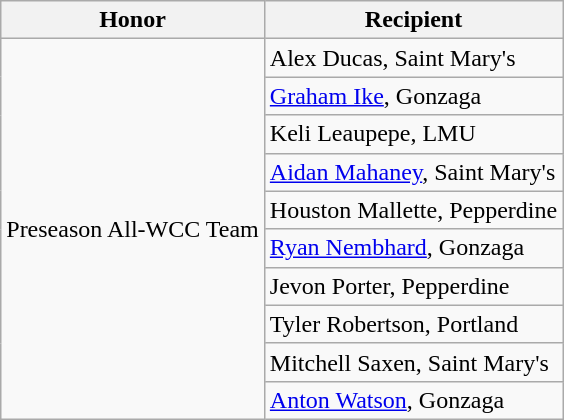<table class="wikitable">
<tr>
<th>Honor</th>
<th>Recipient</th>
</tr>
<tr>
<td rowspan="10">Preseason All-WCC Team</td>
<td>Alex Ducas, Saint Mary's</td>
</tr>
<tr>
<td><a href='#'>Graham Ike</a>, Gonzaga</td>
</tr>
<tr>
<td>Keli Leaupepe, LMU</td>
</tr>
<tr>
<td><a href='#'>Aidan Mahaney</a>, Saint Mary's</td>
</tr>
<tr>
<td>Houston Mallette, Pepperdine</td>
</tr>
<tr>
<td><a href='#'>Ryan Nembhard</a>, Gonzaga</td>
</tr>
<tr>
<td>Jevon Porter, Pepperdine</td>
</tr>
<tr>
<td>Tyler Robertson, Portland</td>
</tr>
<tr>
<td>Mitchell Saxen, Saint Mary's</td>
</tr>
<tr>
<td><a href='#'>Anton Watson</a>, Gonzaga</td>
</tr>
</table>
